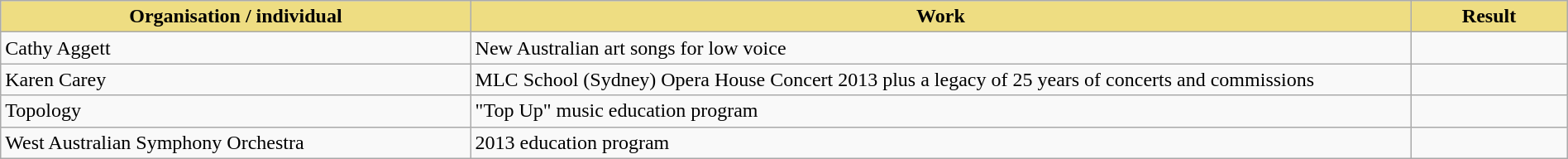<table class="wikitable" width=100%>
<tr>
<th style="width:30%;background:#EEDD82;">Organisation / individual</th>
<th style="width:60%;background:#EEDD82;">Work</th>
<th style="width:10%;background:#EEDD82;">Result<br></th>
</tr>
<tr>
<td>Cathy Aggett</td>
<td>New Australian art songs for low voice</td>
<td></td>
</tr>
<tr>
<td>Karen Carey</td>
<td>MLC School (Sydney) Opera House Concert 2013 plus a legacy of 25 years of concerts and commissions</td>
<td></td>
</tr>
<tr>
<td>Topology</td>
<td>"Top Up" music education program</td>
<td></td>
</tr>
<tr>
<td>West Australian Symphony Orchestra</td>
<td>2013 education program</td>
<td></td>
</tr>
</table>
